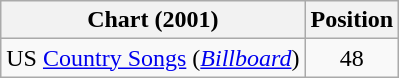<table class="wikitable sortable">
<tr>
<th scope="col">Chart (2001)</th>
<th scope="col">Position</th>
</tr>
<tr>
<td>US <a href='#'>Country Songs</a> (<em><a href='#'>Billboard</a></em>)</td>
<td align="center">48</td>
</tr>
</table>
